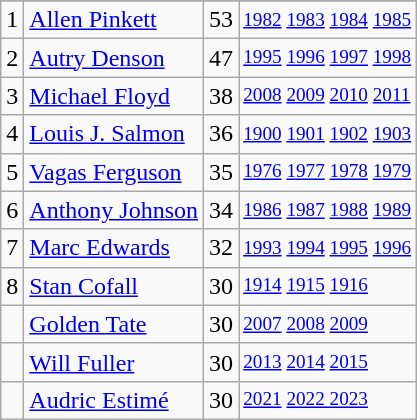<table class="wikitable">
<tr>
</tr>
<tr>
<td>1</td>
<td><a href='#'>Allen Pinkett</a></td>
<td>53</td>
<td style="font-size:80%;"><a href='#'>1982</a> <a href='#'>1983</a> <a href='#'>1984</a> <a href='#'>1985</a></td>
</tr>
<tr>
<td>2</td>
<td><a href='#'>Autry Denson</a></td>
<td>47</td>
<td style="font-size:80%;"><a href='#'>1995</a> <a href='#'>1996</a> <a href='#'>1997</a> <a href='#'>1998</a></td>
</tr>
<tr>
<td>3</td>
<td><a href='#'>Michael Floyd</a></td>
<td>38</td>
<td style="font-size:80%;"><a href='#'>2008</a> <a href='#'>2009</a> <a href='#'>2010</a> <a href='#'>2011</a></td>
</tr>
<tr>
<td>4</td>
<td><a href='#'>Louis J. Salmon</a></td>
<td>36</td>
<td style="font-size:80%;"><a href='#'>1900</a> <a href='#'>1901</a> <a href='#'>1902</a> <a href='#'>1903</a></td>
</tr>
<tr>
<td>5</td>
<td><a href='#'>Vagas Ferguson</a></td>
<td>35</td>
<td style="font-size:80%;"><a href='#'>1976</a> <a href='#'>1977</a> <a href='#'>1978</a> <a href='#'>1979</a></td>
</tr>
<tr>
<td>6</td>
<td><a href='#'>Anthony Johnson</a></td>
<td>34</td>
<td style="font-size:80%;"><a href='#'>1986</a> <a href='#'>1987</a> <a href='#'>1988</a> <a href='#'>1989</a></td>
</tr>
<tr>
<td>7</td>
<td><a href='#'>Marc Edwards</a></td>
<td>32</td>
<td style="font-size:80%;"><a href='#'>1993</a> <a href='#'>1994</a> <a href='#'>1995</a> <a href='#'>1996</a></td>
</tr>
<tr>
<td>8</td>
<td><a href='#'>Stan Cofall</a></td>
<td>30</td>
<td style="font-size:80%;"><a href='#'>1914</a> <a href='#'>1915</a> <a href='#'>1916</a></td>
</tr>
<tr>
<td></td>
<td><a href='#'>Golden Tate</a></td>
<td>30</td>
<td style="font-size:80%;"><a href='#'>2007</a> <a href='#'>2008</a> <a href='#'>2009</a></td>
</tr>
<tr>
<td></td>
<td><a href='#'>Will Fuller</a></td>
<td>30</td>
<td style="font-size:80%;"><a href='#'>2013</a> <a href='#'>2014</a> <a href='#'>2015</a></td>
</tr>
<tr>
<td></td>
<td><a href='#'>Audric Estimé</a></td>
<td>30</td>
<td style="font-size:80%;"><a href='#'>2021</a> <a href='#'>2022 2023</a></td>
</tr>
</table>
